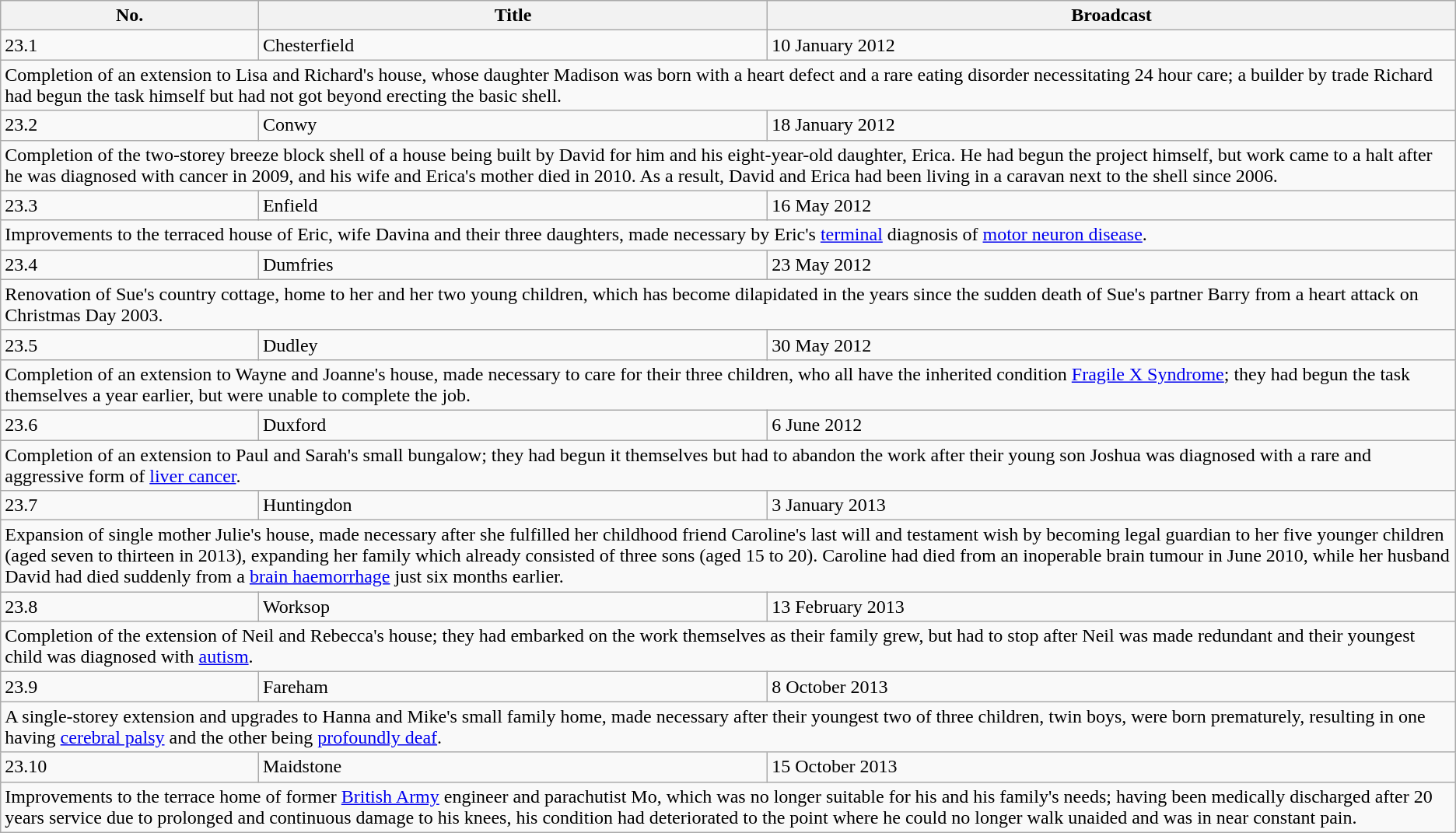<table class="wikitable">
<tr>
<th>No.</th>
<th>Title</th>
<th>Broadcast</th>
</tr>
<tr>
<td>23.1</td>
<td>Chesterfield</td>
<td>10 January 2012</td>
</tr>
<tr>
<td colspan="3">Completion of an extension to Lisa and Richard's house, whose daughter Madison was born with a heart defect and a rare eating disorder necessitating 24 hour care; a builder by trade Richard had begun the task himself but had not got beyond erecting the basic shell.</td>
</tr>
<tr>
<td>23.2</td>
<td>Conwy</td>
<td>18 January 2012</td>
</tr>
<tr>
<td colspan="3">Completion of the two-storey breeze block shell of a house being built by David for him and his eight-year-old daughter, Erica. He had begun the project himself, but work came to a halt after he was diagnosed with cancer in 2009, and his wife and Erica's mother died in 2010. As a result, David and Erica had been living in a caravan next to the shell since 2006.</td>
</tr>
<tr>
<td>23.3</td>
<td>Enfield</td>
<td>16 May 2012</td>
</tr>
<tr>
<td colspan="3">Improvements to the terraced house of Eric, wife Davina and their three daughters, made necessary by Eric's <a href='#'>terminal</a> diagnosis of <a href='#'>motor neuron disease</a>.</td>
</tr>
<tr>
<td>23.4</td>
<td>Dumfries</td>
<td>23 May 2012</td>
</tr>
<tr>
<td colspan="3">Renovation of Sue's country cottage, home to her and her two young children, which has become dilapidated in the years since the sudden death of Sue's partner Barry from a heart attack on Christmas Day 2003.</td>
</tr>
<tr>
<td>23.5</td>
<td>Dudley</td>
<td>30 May 2012</td>
</tr>
<tr>
<td colspan="3">Completion of an extension to Wayne and Joanne's house, made necessary to care for their three children, who all have the inherited condition <a href='#'>Fragile X Syndrome</a>; they had begun the task themselves a year earlier, but were unable to complete the job.</td>
</tr>
<tr>
<td>23.6</td>
<td>Duxford</td>
<td>6 June 2012</td>
</tr>
<tr>
<td colspan="3">Completion of an extension to Paul and Sarah's small bungalow; they had begun it themselves but had to abandon the work after their young son Joshua was diagnosed with a rare and aggressive form of <a href='#'>liver cancer</a>.</td>
</tr>
<tr>
<td>23.7</td>
<td>Huntingdon</td>
<td>3 January 2013</td>
</tr>
<tr>
<td colspan="3">Expansion of single mother Julie's house, made necessary after she fulfilled her childhood friend Caroline's last will and testament wish by becoming legal guardian to her five younger children (aged seven to thirteen in 2013), expanding her family which already consisted of three sons (aged 15 to 20). Caroline had died from an inoperable brain tumour in June 2010, while her husband David had died suddenly from a <a href='#'>brain haemorrhage</a> just six months earlier.</td>
</tr>
<tr>
<td>23.8</td>
<td>Worksop</td>
<td>13 February 2013</td>
</tr>
<tr>
<td colspan="3">Completion of the extension of Neil and Rebecca's house; they had embarked on the work themselves as their family grew, but had to stop after Neil was made redundant and their youngest child was diagnosed with <a href='#'>autism</a>.</td>
</tr>
<tr>
<td>23.9</td>
<td>Fareham</td>
<td>8 October 2013</td>
</tr>
<tr>
<td colspan="3">A single-storey extension and upgrades to Hanna and Mike's small family home, made necessary after their youngest two of three children, twin boys, were born prematurely, resulting in one having <a href='#'>cerebral palsy</a> and the other being <a href='#'>profoundly deaf</a>.</td>
</tr>
<tr>
<td>23.10</td>
<td>Maidstone</td>
<td>15 October 2013</td>
</tr>
<tr>
<td colspan="3">Improvements to the terrace home of former <a href='#'>British Army</a> engineer and parachutist Mo, which was no longer suitable for his and his family's needs; having been medically discharged after 20 years service due to prolonged and continuous damage to his knees, his condition had deteriorated to the point where he could no longer walk unaided and was in near constant pain.</td>
</tr>
</table>
